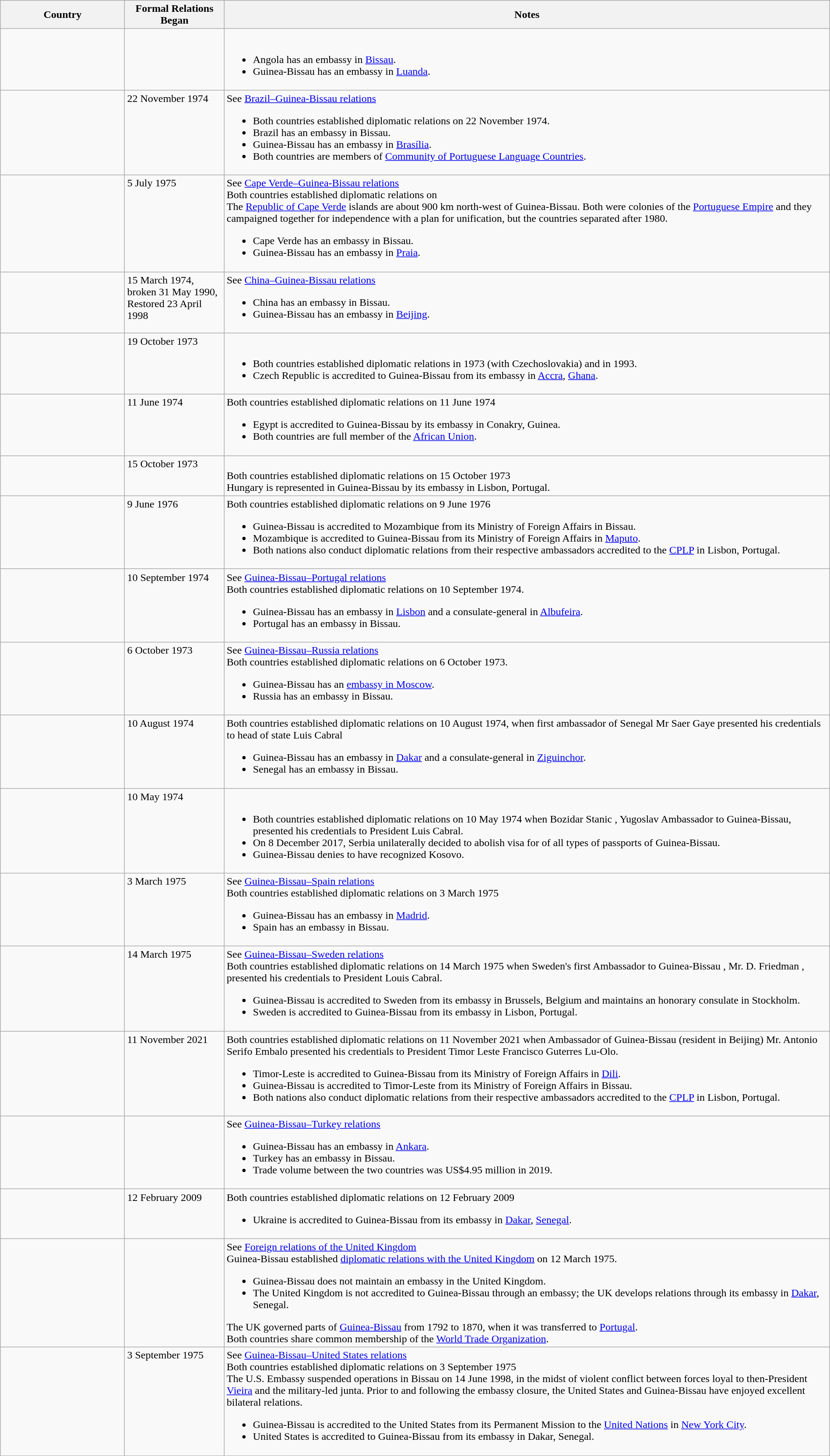<table class="wikitable sortable" style="width:100%; margin:auto;">
<tr>
<th style="width:15%;">Country</th>
<th style="width:12%;">Formal Relations Began</th>
<th>Notes</th>
</tr>
<tr valign="top">
<td></td>
<td></td>
<td><br><ul><li>Angola has an embassy in <a href='#'>Bissau</a>.</li><li>Guinea-Bissau has an embassy in <a href='#'>Luanda</a>.</li></ul></td>
</tr>
<tr valign="top">
<td></td>
<td>22 November 1974</td>
<td>See <a href='#'>Brazil–Guinea-Bissau relations</a><br><ul><li>Both countries established diplomatic relations on 22 November 1974.</li><li>Brazil has an embassy in Bissau.</li><li>Guinea-Bissau has an embassy in <a href='#'>Brasília</a>.</li><li>Both countries are members of <a href='#'>Community of Portuguese Language Countries</a>.</li></ul></td>
</tr>
<tr valign="top">
<td></td>
<td>5 July 1975</td>
<td>See <a href='#'>Cape Verde–Guinea-Bissau relations</a><br>Both countries established diplomatic relations on <br>The <a href='#'>Republic of Cape Verde</a> islands are about 900 km north-west of Guinea-Bissau. Both were colonies of the <a href='#'>Portuguese Empire</a> and they campaigned together for independence with a plan for unification, but the countries separated after 1980.<ul><li>Cape Verde has an embassy in Bissau.</li><li>Guinea-Bissau has an embassy in <a href='#'>Praia</a>.</li></ul></td>
</tr>
<tr valign="top">
<td></td>
<td>15 March 1974, broken 31 May 1990, Restored 23 April 1998</td>
<td>See <a href='#'>China–Guinea-Bissau relations</a><br><ul><li>China has an embassy in Bissau.</li><li>Guinea-Bissau has an embassy in <a href='#'>Beijing</a>.</li></ul></td>
</tr>
<tr valign="top">
<td></td>
<td>19 October 1973</td>
<td><br><ul><li>Both countries established diplomatic relations in 1973 (with Czechoslovakia) and in 1993.</li><li>Czech Republic is accredited to Guinea-Bissau from its embassy in <a href='#'>Accra</a>, <a href='#'>Ghana</a>.</li></ul></td>
</tr>
<tr valign="top">
<td></td>
<td>11 June 1974</td>
<td>Both countries established diplomatic relations on 11 June 1974<br><ul><li>Egypt is accredited to Guinea-Bissau by its embassy in Conakry, Guinea.</li><li>Both countries are full member of the <a href='#'>African Union</a>.</li></ul></td>
</tr>
<tr valign="top">
<td></td>
<td>15 October 1973</td>
<td><br>Both countries established diplomatic relations on 15 October 1973<br>Hungary is represented in Guinea-Bissau by its embassy in Lisbon, Portugal.</td>
</tr>
<tr valign="top">
<td></td>
<td>9 June 1976</td>
<td>Both countries established diplomatic relations on 9 June 1976<br><ul><li>Guinea-Bissau is accredited to Mozambique from its Ministry of Foreign Affairs in Bissau.</li><li>Mozambique is accredited to Guinea-Bissau from its Ministry of Foreign Affairs in <a href='#'>Maputo</a>.</li><li>Both nations also conduct diplomatic relations from their respective ambassadors accredited to the <a href='#'>CPLP</a> in Lisbon, Portugal.</li></ul></td>
</tr>
<tr valign="top">
<td></td>
<td>10 September 1974</td>
<td>See <a href='#'>Guinea-Bissau–Portugal relations</a><br>Both countries established diplomatic relations on 10 September 1974.<ul><li>Guinea-Bissau has an embassy in <a href='#'>Lisbon</a> and a consulate-general in <a href='#'>Albufeira</a>.</li><li>Portugal has an embassy in Bissau.</li></ul></td>
</tr>
<tr valign="top">
<td></td>
<td>6 October 1973</td>
<td>See <a href='#'>Guinea-Bissau–Russia relations</a><br>Both countries established diplomatic relations on 6 October 1973.<ul><li>Guinea-Bissau has an <a href='#'>embassy in Moscow</a>.</li><li>Russia has an embassy in Bissau.</li></ul></td>
</tr>
<tr valign="top">
<td></td>
<td>10 August 1974</td>
<td>Both countries established diplomatic relations on 10 August 1974, when first ambassador of Senegal Mr Saer Gaye presented his credentials to head of state Luis Cabral<br><ul><li>Guinea-Bissau has an embassy in <a href='#'>Dakar</a> and a consulate-general in <a href='#'>Ziguinchor</a>.</li><li>Senegal has an embassy in Bissau.</li></ul></td>
</tr>
<tr valign="top">
<td></td>
<td>10 May 1974</td>
<td><br><ul><li>Both countries established diplomatic relations on 10 May 1974 when Bozidar Stanic , Yugoslav Ambassador to Guinea-Bissau, presented his credentials to President Luis Cabral.</li><li>On 8 December 2017, Serbia unilaterally decided to abolish visa for of all types of passports of Guinea-Bissau.</li><li>Guinea-Bissau denies to have recognized Kosovo.</li></ul></td>
</tr>
<tr valign="top">
<td></td>
<td>3 March 1975</td>
<td>See <a href='#'>Guinea-Bissau–Spain relations</a><br>Both countries established diplomatic relations on 3 March 1975<ul><li>Guinea-Bissau has an embassy in <a href='#'>Madrid</a>.</li><li>Spain has an embassy in Bissau.</li></ul></td>
</tr>
<tr valign="top">
<td></td>
<td>14 March 1975</td>
<td>See <a href='#'>Guinea-Bissau–Sweden relations</a><br>Both countries established diplomatic relations on 14 March 1975 when Sweden's first Ambassador to Guinea-Bissau , Mr. D. Friedman , presented his credentials to President Louis Cabral.<ul><li>Guinea-Bissau is accredited to Sweden from its embassy in Brussels, Belgium and maintains an honorary consulate in Stockholm.</li><li>Sweden is accredited to Guinea-Bissau from its embassy in Lisbon, Portugal.</li></ul></td>
</tr>
<tr valign="top">
<td></td>
<td>11 November 2021</td>
<td>Both countries established diplomatic relations on 11 November 2021 when Ambassador of Guinea-Bissau (resident in Beijing) Mr. Antonio Serifo Embalo presented his credentials to President Timor Leste Francisco Guterres Lu-Olo.<br><ul><li>Timor-Leste is accredited to Guinea-Bissau from its Ministry of Foreign Affairs in <a href='#'>Dili</a>.</li><li>Guinea-Bissau is accredited to Timor-Leste from its Ministry of Foreign Affairs in Bissau.</li><li>Both nations also conduct diplomatic relations from their respective ambassadors accredited to the <a href='#'>CPLP</a> in Lisbon, Portugal.</li></ul></td>
</tr>
<tr valign="top">
<td></td>
<td></td>
<td>See <a href='#'>Guinea-Bissau–Turkey relations</a><br><ul><li>Guinea-Bissau has an embassy in <a href='#'>Ankara</a>.</li><li>Turkey has an embassy in Bissau.</li><li>Trade volume between the two countries was US$4.95 million in 2019.</li></ul></td>
</tr>
<tr valign="top">
<td></td>
<td>12 February 2009</td>
<td>Both countries established diplomatic relations on 12 February 2009<br><ul><li>Ukraine is accredited to Guinea-Bissau from its embassy in <a href='#'>Dakar</a>, <a href='#'>Senegal</a>.</li></ul></td>
</tr>
<tr valign="top">
<td></td>
<td></td>
<td>See <a href='#'>Foreign relations of the United Kingdom</a><br>Guinea-Bissau established <a href='#'>diplomatic relations with the United Kingdom</a> on 12 March 1975.<ul><li>Guinea-Bissau does not maintain an embassy in the United Kingdom.</li><li>The United Kingdom is not accredited to Guinea-Bissau through an embassy; the UK develops relations through its embassy in <a href='#'>Dakar</a>, Senegal.</li></ul>The UK governed parts of <a href='#'>Guinea-Bissau</a> from 1792 to 1870, when it was transferred to <a href='#'>Portugal</a>.<br>Both countries share common membership of the <a href='#'>World Trade Organization</a>.</td>
</tr>
<tr valign="top">
<td></td>
<td>3 September 1975</td>
<td>See <a href='#'>Guinea-Bissau–United States relations</a><br>Both countries established diplomatic relations on 3 September 1975<br>The U.S. Embassy suspended operations in Bissau on 14 June 1998, in the midst of violent conflict between forces loyal to then-President <a href='#'>Vieira</a> and the military-led junta. Prior to and following the embassy closure, the United States and Guinea-Bissau have enjoyed excellent bilateral relations.<ul><li>Guinea-Bissau is accredited to the United States from its Permanent Mission to the <a href='#'>United Nations</a> in <a href='#'>New York City</a>.</li><li>United States is accredited to Guinea-Bissau from its embassy in Dakar, Senegal.</li></ul></td>
</tr>
</table>
